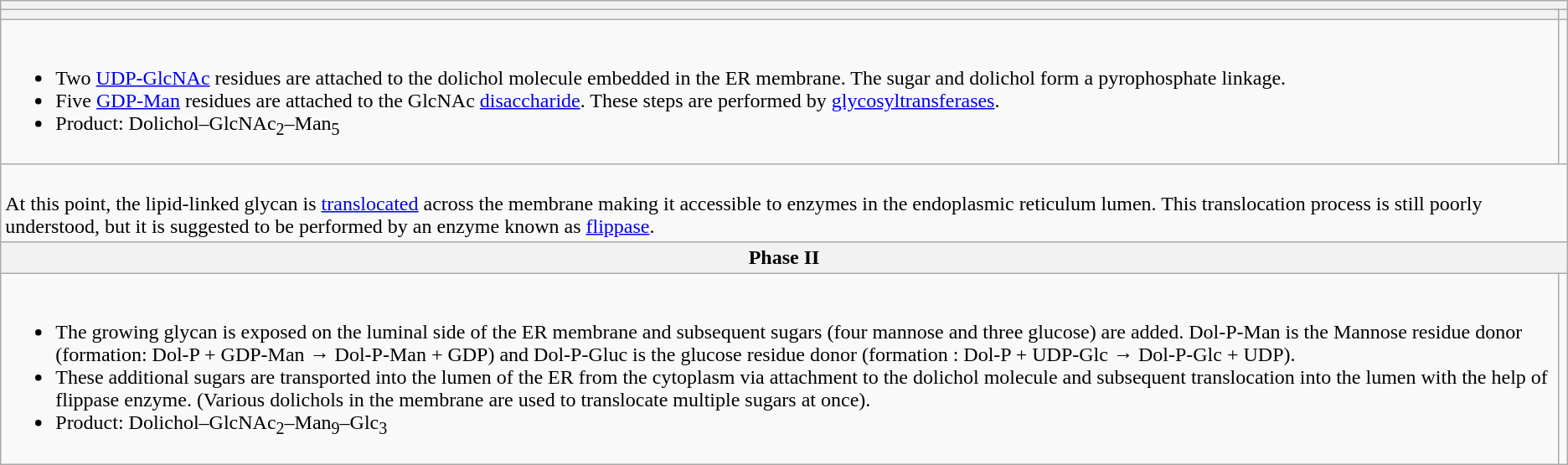<table class="wikitable">
<tr>
<th colspan="2"></th>
</tr>
<tr>
<th></th>
<th></th>
</tr>
<tr>
<td><br><div><ul><li>Two <a href='#'>UDP-GlcNAc</a> residues are attached to the dolichol molecule embedded in the ER membrane. The sugar and dolichol form a pyrophosphate linkage.</li><li>Five <a href='#'>GDP-Man</a> residues are attached to the GlcNAc <a href='#'>disaccharide</a>.  These steps are performed by <a href='#'>glycosyltransferases</a>.</li><li>Product: Dolichol–GlcNAc<sub>2</sub>–Man<sub>5</sub> </div></li></ul></td>
<td><br></td>
</tr>
<tr>
<td colspan="2"><br><div> At this point, the lipid-linked glycan is <a href='#'>translocated</a> across the membrane making it accessible to enzymes in the endoplasmic reticulum lumen. This translocation process is still poorly understood, but it is suggested to be performed by an enzyme known as <a href='#'>flippase</a>.</div></td>
</tr>
<tr>
<th colspan="2">Phase II</th>
</tr>
<tr>
<td><br><div><ul><li>The growing glycan is exposed on the luminal side of the ER membrane and subsequent sugars (four mannose and three glucose) are added. Dol-P-Man is the Mannose residue donor (formation: Dol-P + GDP-Man → Dol-P-Man + GDP) and Dol-P-Gluc is the glucose residue donor (formation : Dol-P + UDP-Glc → Dol-P-Glc + UDP).</li><li>These additional sugars are transported into the lumen of the ER from the cytoplasm via attachment to the dolichol molecule and subsequent translocation into the lumen with the help of flippase enzyme. (Various dolichols in the membrane are used to translocate multiple sugars at once).</li><li>Product: Dolichol–GlcNAc<sub>2</sub>–Man<sub>9</sub>–Glc<sub>3</sub> </div></li></ul></td>
<td></td>
</tr>
</table>
